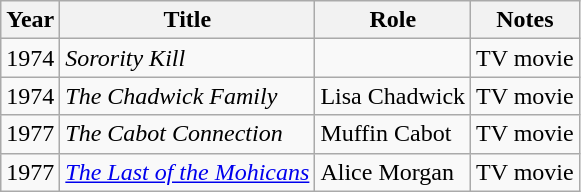<table class="wikitable">
<tr>
<th>Year</th>
<th>Title</th>
<th>Role</th>
<th>Notes</th>
</tr>
<tr>
<td>1974</td>
<td><em>Sorority Kill</em></td>
<td></td>
<td>TV movie</td>
</tr>
<tr>
<td>1974</td>
<td><em>The Chadwick Family</em></td>
<td>Lisa Chadwick</td>
<td>TV movie</td>
</tr>
<tr>
<td>1977</td>
<td><em>The Cabot Connection</em></td>
<td>Muffin Cabot</td>
<td>TV movie</td>
</tr>
<tr>
<td>1977</td>
<td><em><a href='#'>The Last of the Mohicans</a></em></td>
<td>Alice Morgan</td>
<td>TV movie</td>
</tr>
</table>
